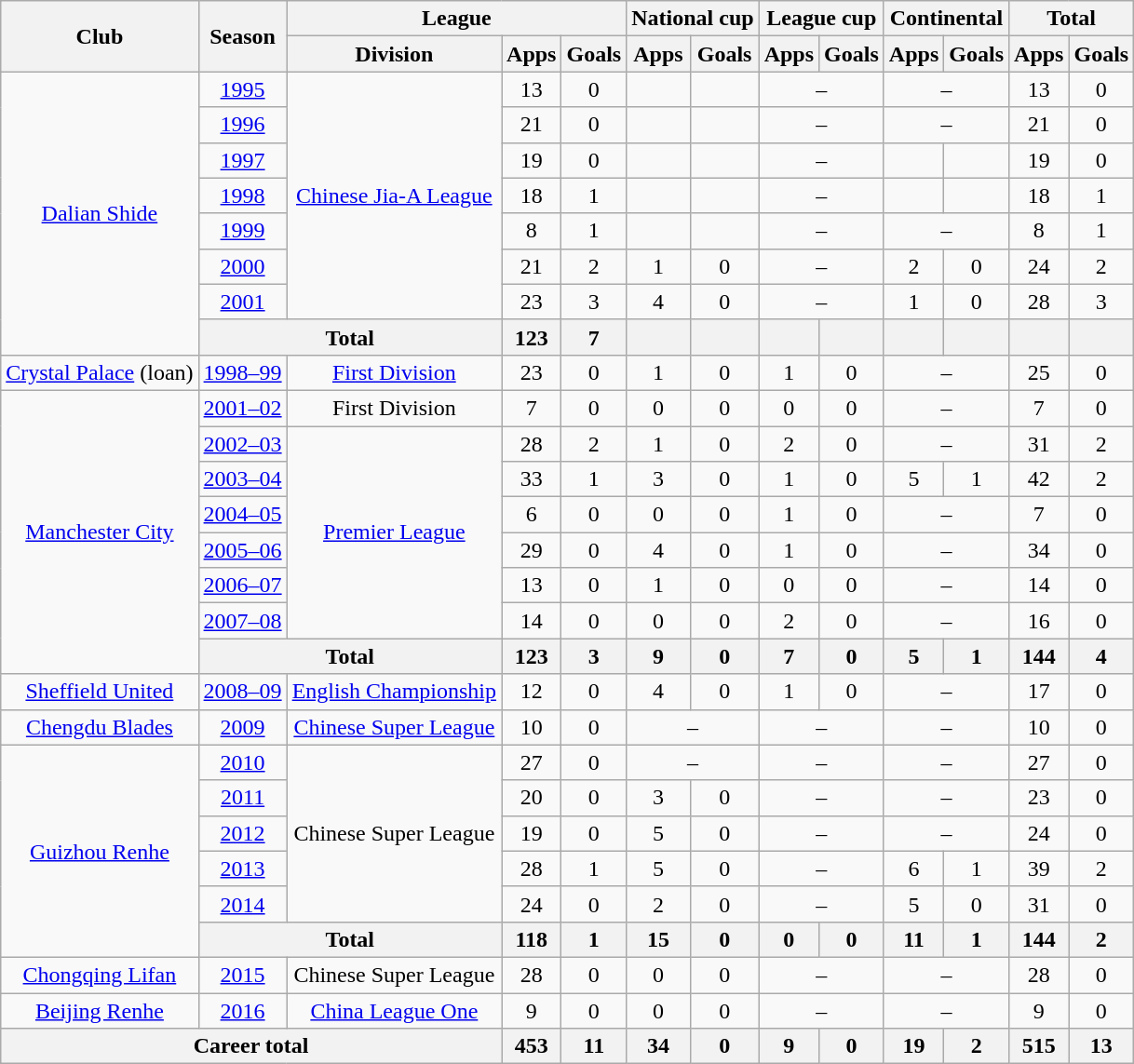<table class="wikitable" style="text-align:center">
<tr>
<th rowspan="2">Club</th>
<th rowspan="2">Season</th>
<th colspan="3">League</th>
<th colspan="2">National cup</th>
<th colspan="2">League cup</th>
<th colspan="2">Continental</th>
<th colspan="2">Total</th>
</tr>
<tr>
<th>Division</th>
<th>Apps</th>
<th>Goals</th>
<th>Apps</th>
<th>Goals</th>
<th>Apps</th>
<th>Goals</th>
<th>Apps</th>
<th>Goals</th>
<th>Apps</th>
<th>Goals</th>
</tr>
<tr>
<td rowspan="8"><a href='#'>Dalian Shide</a></td>
<td><a href='#'>1995</a></td>
<td rowspan="7"><a href='#'>Chinese Jia-A League</a></td>
<td>13</td>
<td>0</td>
<td></td>
<td></td>
<td colspan="2">–</td>
<td colspan="2">–</td>
<td>13</td>
<td>0</td>
</tr>
<tr>
<td><a href='#'>1996</a></td>
<td>21</td>
<td>0</td>
<td></td>
<td></td>
<td colspan="2">–</td>
<td colspan="2">–</td>
<td>21</td>
<td>0</td>
</tr>
<tr>
<td><a href='#'>1997</a></td>
<td>19</td>
<td>0</td>
<td></td>
<td></td>
<td colspan="2">–</td>
<td></td>
<td></td>
<td>19</td>
<td>0</td>
</tr>
<tr>
<td><a href='#'>1998</a></td>
<td>18</td>
<td>1</td>
<td></td>
<td></td>
<td colspan="2">–</td>
<td></td>
<td></td>
<td>18</td>
<td>1</td>
</tr>
<tr>
<td><a href='#'>1999</a></td>
<td>8</td>
<td>1</td>
<td></td>
<td></td>
<td colspan="2">–</td>
<td colspan="2">–</td>
<td>8</td>
<td>1</td>
</tr>
<tr>
<td><a href='#'>2000</a></td>
<td>21</td>
<td>2</td>
<td>1</td>
<td>0</td>
<td colspan="2">–</td>
<td>2</td>
<td>0</td>
<td>24</td>
<td>2</td>
</tr>
<tr>
<td><a href='#'>2001</a></td>
<td>23</td>
<td>3</td>
<td>4</td>
<td>0</td>
<td colspan="2">–</td>
<td>1</td>
<td>0</td>
<td>28</td>
<td>3</td>
</tr>
<tr>
<th colspan="2">Total</th>
<th>123</th>
<th>7</th>
<th></th>
<th></th>
<th></th>
<th></th>
<th></th>
<th></th>
<th></th>
<th></th>
</tr>
<tr>
<td><a href='#'>Crystal Palace</a> (loan)</td>
<td><a href='#'>1998–99</a></td>
<td><a href='#'>First Division</a></td>
<td>23</td>
<td>0</td>
<td>1</td>
<td>0</td>
<td>1</td>
<td>0</td>
<td colspan="2">–</td>
<td>25</td>
<td>0</td>
</tr>
<tr>
<td rowspan="8"><a href='#'>Manchester City</a></td>
<td><a href='#'>2001–02</a></td>
<td>First Division</td>
<td>7</td>
<td>0</td>
<td>0</td>
<td>0</td>
<td>0</td>
<td>0</td>
<td colspan="2">–</td>
<td>7</td>
<td>0</td>
</tr>
<tr>
<td><a href='#'>2002–03</a></td>
<td rowspan="6"><a href='#'>Premier League</a></td>
<td>28</td>
<td>2</td>
<td>1</td>
<td>0</td>
<td>2</td>
<td>0</td>
<td colspan="2">–</td>
<td>31</td>
<td>2</td>
</tr>
<tr>
<td><a href='#'>2003–04</a></td>
<td>33</td>
<td>1</td>
<td>3</td>
<td>0</td>
<td>1</td>
<td>0</td>
<td>5</td>
<td>1</td>
<td>42</td>
<td>2</td>
</tr>
<tr>
<td><a href='#'>2004–05</a></td>
<td>6</td>
<td>0</td>
<td>0</td>
<td>0</td>
<td>1</td>
<td>0</td>
<td colspan="2">–</td>
<td>7</td>
<td>0</td>
</tr>
<tr>
<td><a href='#'>2005–06</a></td>
<td>29</td>
<td>0</td>
<td>4</td>
<td>0</td>
<td>1</td>
<td>0</td>
<td colspan="2">–</td>
<td>34</td>
<td>0</td>
</tr>
<tr>
<td><a href='#'>2006–07</a></td>
<td>13</td>
<td>0</td>
<td>1</td>
<td>0</td>
<td>0</td>
<td>0</td>
<td colspan="2">–</td>
<td>14</td>
<td>0</td>
</tr>
<tr>
<td><a href='#'>2007–08</a></td>
<td>14</td>
<td>0</td>
<td>0</td>
<td>0</td>
<td>2</td>
<td>0</td>
<td colspan="2">–</td>
<td>16</td>
<td>0</td>
</tr>
<tr>
<th colspan="2">Total</th>
<th>123</th>
<th>3</th>
<th>9</th>
<th>0</th>
<th>7</th>
<th>0</th>
<th>5</th>
<th>1</th>
<th>144</th>
<th>4</th>
</tr>
<tr>
<td><a href='#'>Sheffield United</a></td>
<td><a href='#'>2008–09</a></td>
<td><a href='#'>English Championship</a></td>
<td>12</td>
<td>0</td>
<td>4</td>
<td>0</td>
<td>1</td>
<td>0</td>
<td colspan="2">–</td>
<td>17</td>
<td>0</td>
</tr>
<tr>
<td><a href='#'>Chengdu Blades</a></td>
<td><a href='#'>2009</a></td>
<td><a href='#'>Chinese Super League</a></td>
<td>10</td>
<td>0</td>
<td colspan="2">–</td>
<td colspan="2">–</td>
<td colspan="2">–</td>
<td>10</td>
<td>0</td>
</tr>
<tr>
<td rowspan="6"><a href='#'>Guizhou Renhe</a></td>
<td><a href='#'>2010</a></td>
<td rowspan="5">Chinese Super League</td>
<td>27</td>
<td>0</td>
<td colspan="2">–</td>
<td colspan="2">–</td>
<td colspan="2">–</td>
<td>27</td>
<td>0</td>
</tr>
<tr>
<td><a href='#'>2011</a></td>
<td>20</td>
<td>0</td>
<td>3</td>
<td>0</td>
<td colspan="2">–</td>
<td colspan="2">–</td>
<td>23</td>
<td>0</td>
</tr>
<tr>
<td><a href='#'>2012</a></td>
<td>19</td>
<td>0</td>
<td>5</td>
<td>0</td>
<td colspan="2">–</td>
<td colspan="2">–</td>
<td>24</td>
<td>0</td>
</tr>
<tr>
<td><a href='#'>2013</a></td>
<td>28</td>
<td>1</td>
<td>5</td>
<td>0</td>
<td colspan="2">–</td>
<td>6</td>
<td>1</td>
<td>39</td>
<td>2</td>
</tr>
<tr>
<td><a href='#'>2014</a></td>
<td>24</td>
<td>0</td>
<td>2</td>
<td>0</td>
<td colspan="2">–</td>
<td>5</td>
<td>0</td>
<td>31</td>
<td>0</td>
</tr>
<tr>
<th colspan="2">Total</th>
<th>118</th>
<th>1</th>
<th>15</th>
<th>0</th>
<th>0</th>
<th>0</th>
<th>11</th>
<th>1</th>
<th>144</th>
<th>2</th>
</tr>
<tr>
<td><a href='#'>Chongqing Lifan</a></td>
<td><a href='#'>2015</a></td>
<td>Chinese Super League</td>
<td>28</td>
<td>0</td>
<td>0</td>
<td>0</td>
<td colspan="2">–</td>
<td colspan="2">–</td>
<td>28</td>
<td>0</td>
</tr>
<tr>
<td><a href='#'>Beijing Renhe</a></td>
<td><a href='#'>2016</a></td>
<td><a href='#'>China League One</a></td>
<td>9</td>
<td>0</td>
<td>0</td>
<td>0</td>
<td colspan="2">–</td>
<td colspan="2">–</td>
<td>9</td>
<td>0</td>
</tr>
<tr>
<th colspan="3">Career total</th>
<th>453</th>
<th>11</th>
<th>34</th>
<th>0</th>
<th>9</th>
<th>0</th>
<th>19</th>
<th>2</th>
<th>515</th>
<th>13</th>
</tr>
</table>
